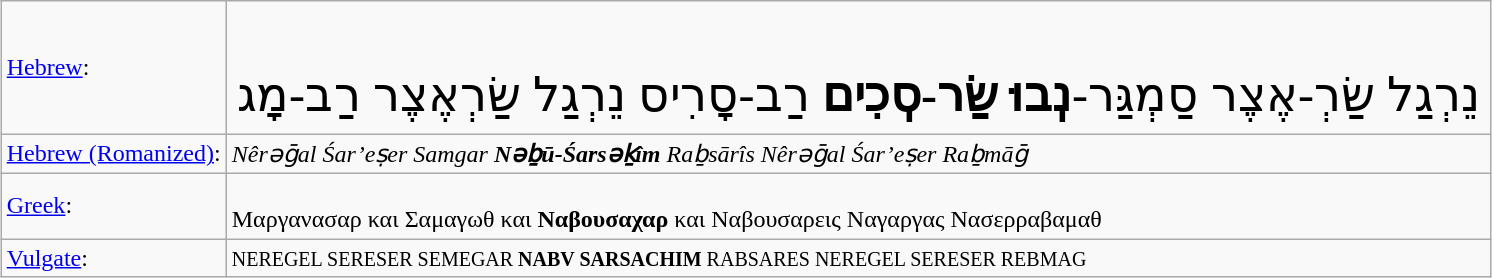<table border="1" class="wikitable" style="margin: 1em auto 1em auto">
<tr>
<td><a href='#'>Hebrew</a>:</td>
<td style="font-size:200%;font-family:'SBL Hebrew', David, Narkisim, 'Times New Roman'"><br>נֵרְגַל שַׂרְ-אֶצֶר סַמְגַּר-<strong>נְבוּ שַׂר-סְכִים</strong> רַב-סָרִיס נֵרְגַל שַׂרְאֶצֶר רַב-מָג</td>
</tr>
<tr>
<td><a href='#'>Hebrew (Romanized)</a>:</td>
<td><em>Nêrəḡal Śar’eṣer Samgar <strong>Nəḇū-Śarsəḵîm</strong> Raḇsārîs Nêrəḡal Śar’eṣer Raḇmāḡ</em></td>
</tr>
<tr>
<td><a href='#'>Greek</a>:</td>
<td><br>Μαργανασαρ και Σαμαγωθ και <strong>Ναβουσαχαρ</strong> και Ναβουσαρεις Ναγαργας Νασερραβαμαθ</td>
</tr>
<tr>
<td><a href='#'>Vulgate</a>:</td>
<td><small>NEREGEL SERESER SEMEGAR <strong>NABV SARSACHIM</strong> RABSARES NEREGEL SERESER REBMAG</small></td>
</tr>
</table>
